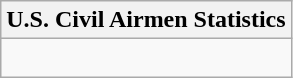<table class=wikitable>
<tr>
<th>U.S. Civil Airmen Statistics</th>
</tr>
<tr>
<td><br></td>
</tr>
</table>
